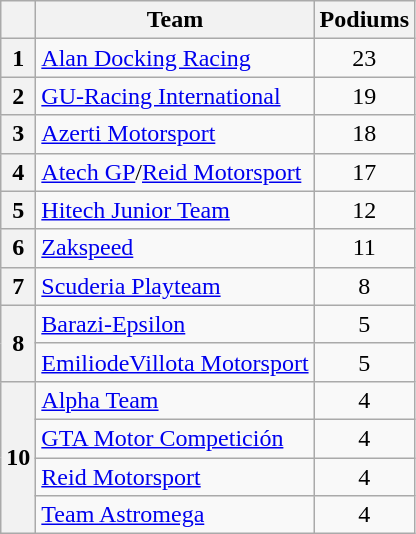<table class="wikitable" style="float:left; margin-right:1em;">
<tr>
<th></th>
<th>Team</th>
<th>Podiums</th>
</tr>
<tr>
<th>1</th>
<td> <a href='#'>Alan Docking Racing</a></td>
<td align=center>23</td>
</tr>
<tr>
<th>2</th>
<td> <a href='#'>GU-Racing International</a></td>
<td align=center>19</td>
</tr>
<tr>
<th>3</th>
<td> <a href='#'>Azerti Motorsport</a></td>
<td align=center>18</td>
</tr>
<tr>
<th>4</th>
<td> <a href='#'>Atech GP</a>/<a href='#'>Reid Motorsport</a></td>
<td align=center>17</td>
</tr>
<tr>
<th>5</th>
<td> <a href='#'>Hitech Junior Team</a></td>
<td align=center>12</td>
</tr>
<tr>
<th>6</th>
<td> <a href='#'>Zakspeed</a></td>
<td align=center>11</td>
</tr>
<tr>
<th>7</th>
<td> <a href='#'>Scuderia Playteam</a></td>
<td align=center>8</td>
</tr>
<tr>
<th rowspan=2>8</th>
<td> <a href='#'>Barazi-Epsilon</a></td>
<td align=center>5</td>
</tr>
<tr>
<td> <a href='#'>EmiliodeVillota Motorsport</a></td>
<td align=center>5</td>
</tr>
<tr>
<th rowspan=4>10</th>
<td> <a href='#'>Alpha Team</a></td>
<td align=center>4</td>
</tr>
<tr>
<td> <a href='#'>GTA Motor Competición</a></td>
<td align=center>4</td>
</tr>
<tr>
<td> <a href='#'>Reid Motorsport</a></td>
<td align=center>4</td>
</tr>
<tr>
<td> <a href='#'>Team Astromega</a></td>
<td align=center>4</td>
</tr>
</table>
